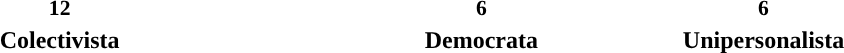<table width=60%>
<tr>
</tr>
<tr align=center>
<td></td>
</tr>
<tr>
<td><br><table width=100% style="text-align:center;">
<tr style="font-weight:bold; font-size:90%;">
<td width=50% style="background:">12</td>
<td width=25% style="background:">6</td>
<td width=25% style="background:">6</td>
</tr>
<tr style="font-weight:bold; text-align:center">
<td style="color:">Colectivista</td>
<td style="color:">Democrata</td>
<td style="color:">Unipersonalista</td>
</tr>
</table>
</td>
</tr>
</table>
